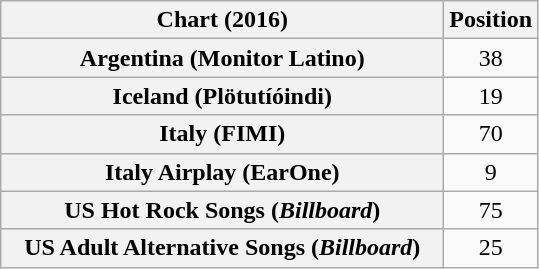<table class="wikitable sortable plainrowheaders" style="text-align:center">
<tr>
<th scope="col" style="width:18em;">Chart (2016)</th>
<th scope="col">Position</th>
</tr>
<tr>
<th scope="row">Argentina (Monitor Latino)</th>
<td>38</td>
</tr>
<tr>
<th scope="row">Iceland (Plötutíóindi)</th>
<td>19</td>
</tr>
<tr>
<th scope="row">Italy (FIMI)</th>
<td>70</td>
</tr>
<tr>
<th scope="row">Italy Airplay (EarOne)</th>
<td>9</td>
</tr>
<tr>
<th scope="row">US Hot Rock Songs (<em>Billboard</em>)</th>
<td>75</td>
</tr>
<tr>
<th scope="row">US Adult Alternative Songs (<em>Billboard</em>)</th>
<td>25</td>
</tr>
</table>
